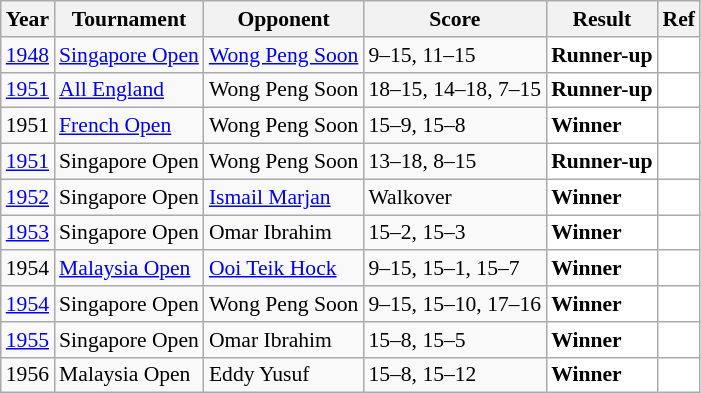<table class="sortable wikitable" style="font-size:90%;">
<tr>
<th>Year</th>
<th>Tournament</th>
<th>Opponent</th>
<th>Score</th>
<th>Result</th>
<th>Ref</th>
</tr>
<tr>
<td align="center"><a href='#'>1948</a></td>
<td><a href='#'>Singapore Open</a></td>
<td> <a href='#'>Wong Peng Soon</a></td>
<td>9–15, 11–15</td>
<td style="text-align:left; background:white"> <strong>Runner-up</strong></td>
<td style="text-align:center; background:white"></td>
</tr>
<tr>
<td align="center"><a href='#'>1951</a></td>
<td><a href='#'>All England</a></td>
<td> Wong Peng Soon</td>
<td>18–15, 14–18, 7–15</td>
<td style="text-align:left; background:white"> <strong>Runner-up</strong></td>
<td style="text-align:center; background:white"></td>
</tr>
<tr>
<td align="center">1951</td>
<td><a href='#'>French Open</a></td>
<td> Wong Peng Soon</td>
<td>15–9, 15–8</td>
<td style="text-align:left; background:white"> <strong>Winner</strong></td>
<td style="text-align:center; background:white"></td>
</tr>
<tr>
<td align="center"><a href='#'>1951</a></td>
<td>Singapore Open</td>
<td> Wong Peng Soon</td>
<td>13–18, 8–15</td>
<td style="text-align:left; background:white"> <strong>Runner-up</strong></td>
<td style="text-align:center; background:white"></td>
</tr>
<tr>
<td align="center"><a href='#'>1952</a></td>
<td>Singapore Open</td>
<td> <a href='#'>Ismail Marjan</a></td>
<td>Walkover</td>
<td style="text-align:left; background:white"> <strong>Winner</strong></td>
<td style="text-align:center; background:white"></td>
</tr>
<tr>
<td align="center"><a href='#'>1953</a></td>
<td>Singapore Open</td>
<td> Omar Ibrahim</td>
<td>15–2, 15–3</td>
<td style="text-align:left; background:white"> <strong>Winner</strong></td>
<td style="text-align:center; background:white"></td>
</tr>
<tr>
<td align="center">1954</td>
<td><a href='#'>Malaysia Open</a></td>
<td> <a href='#'>Ooi Teik Hock</a></td>
<td>9–15, 15–1, 15–7</td>
<td style="text-align:left; background:white"> <strong>Winner</strong></td>
<td style="text-align:center; background:white"></td>
</tr>
<tr>
<td align="center"><a href='#'>1954</a></td>
<td>Singapore Open</td>
<td> Wong Peng Soon</td>
<td>9–15, 15–10, 17–16</td>
<td style="text-align:left; background:white"> <strong>Winner</strong></td>
<td style="text-align:center; background:white"></td>
</tr>
<tr>
<td align="center"><a href='#'>1955</a></td>
<td>Singapore Open</td>
<td> Omar Ibrahim</td>
<td>15–8, 15–5</td>
<td style="text-align:left; background:white"> <strong>Winner</strong></td>
<td style="text-align:center; background:white"></td>
</tr>
<tr>
<td align="center">1956</td>
<td>Malaysia Open</td>
<td> Eddy Yusuf</td>
<td>15–8, 15–12</td>
<td style="text-align:left; background:white"> <strong>Winner</strong></td>
<td style="text-align:center; background:white"></td>
</tr>
</table>
